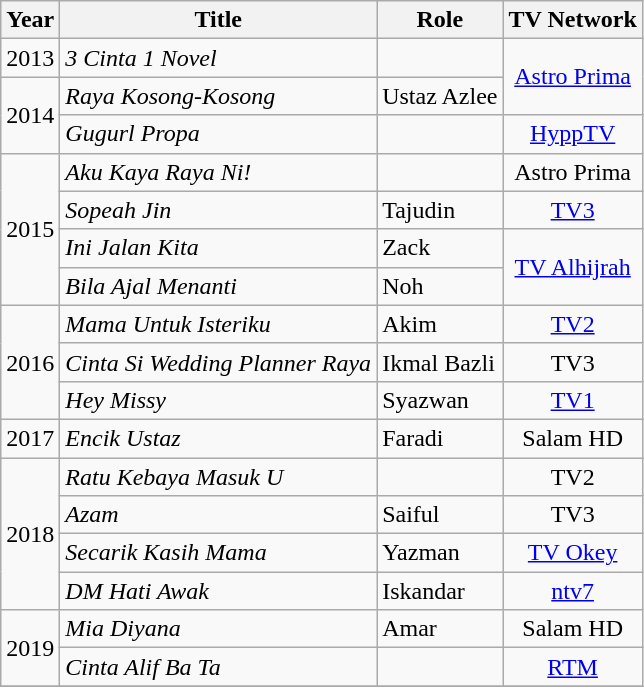<table class="wikitable">
<tr>
<th>Year</th>
<th>Title</th>
<th>Role</th>
<th>TV Network</th>
</tr>
<tr>
<td>2013</td>
<td><em>3 Cinta 1 Novel</em></td>
<td></td>
<td rowspan="2" style="text-align:center;"><a href='#'>Astro Prima</a></td>
</tr>
<tr>
<td rowspan="2">2014</td>
<td><em>Raya Kosong-Kosong</em></td>
<td>Ustaz Azlee</td>
</tr>
<tr>
<td><em>Gugurl Propa</em></td>
<td></td>
<td style="text-align:center;"><a href='#'>HyppTV</a></td>
</tr>
<tr>
<td rowspan="4">2015</td>
<td><em>Aku Kaya Raya Ni!</em></td>
<td></td>
<td style="text-align:center;">Astro Prima</td>
</tr>
<tr>
<td><em>Sopeah Jin</em></td>
<td>Tajudin</td>
<td style="text-align:center;"><a href='#'>TV3</a></td>
</tr>
<tr>
<td><em>Ini Jalan Kita</em></td>
<td>Zack</td>
<td rowspan="2" style="text-align:center;"><a href='#'>TV Alhijrah</a></td>
</tr>
<tr>
<td><em>Bila Ajal Menanti</em></td>
<td>Noh</td>
</tr>
<tr>
<td rowspan="3">2016</td>
<td><em>Mama Untuk Isteriku</em></td>
<td>Akim</td>
<td style="text-align:center;"><a href='#'>TV2</a></td>
</tr>
<tr>
<td><em>Cinta Si Wedding Planner Raya</em></td>
<td>Ikmal Bazli</td>
<td style="text-align:center;">TV3</td>
</tr>
<tr>
<td><em>Hey Missy</em></td>
<td>Syazwan</td>
<td style="text-align:center;"><a href='#'>TV1</a></td>
</tr>
<tr>
<td>2017</td>
<td><em>Encik Ustaz</em></td>
<td>Faradi</td>
<td style="text-align:center;">Salam HD</td>
</tr>
<tr>
<td rowspan="4">2018</td>
<td><em>Ratu Kebaya Masuk U</em></td>
<td></td>
<td style="text-align:center;">TV2</td>
</tr>
<tr>
<td><em>Azam</em></td>
<td>Saiful</td>
<td style="text-align:center;">TV3</td>
</tr>
<tr>
<td><em>Secarik Kasih Mama</em></td>
<td>Yazman</td>
<td style="text-align:center;"><a href='#'>TV Okey</a></td>
</tr>
<tr>
<td><em>DM Hati Awak</em></td>
<td>Iskandar</td>
<td style="text-align:center;"><a href='#'>ntv7</a></td>
</tr>
<tr>
<td rowspan="2">2019</td>
<td><em>Mia Diyana</em></td>
<td>Amar</td>
<td style="text-align:center;">Salam HD</td>
</tr>
<tr>
<td><em>Cinta Alif Ba Ta</em></td>
<td></td>
<td style="text-align:center;"><a href='#'>RTM</a></td>
</tr>
<tr>
</tr>
</table>
